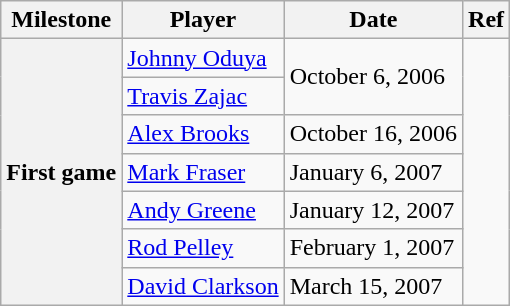<table class="wikitable">
<tr>
<th scope="col">Milestone</th>
<th scope="col">Player</th>
<th scope="col">Date</th>
<th scope="col">Ref</th>
</tr>
<tr>
<th rowspan=7>First game</th>
<td><a href='#'>Johnny Oduya</a></td>
<td rowspan=2>October 6, 2006</td>
<td rowspan=7></td>
</tr>
<tr>
<td><a href='#'>Travis Zajac</a></td>
</tr>
<tr>
<td><a href='#'>Alex Brooks</a></td>
<td>October 16, 2006</td>
</tr>
<tr>
<td><a href='#'>Mark Fraser</a></td>
<td>January 6, 2007</td>
</tr>
<tr>
<td><a href='#'>Andy Greene</a></td>
<td>January 12, 2007</td>
</tr>
<tr>
<td><a href='#'>Rod Pelley</a></td>
<td>February 1, 2007</td>
</tr>
<tr>
<td><a href='#'>David Clarkson</a></td>
<td>March 15, 2007</td>
</tr>
</table>
